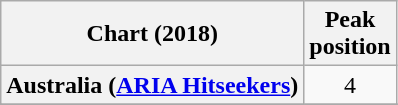<table class="wikitable sortable plainrowheaders" style="text-align:center">
<tr>
<th scope="col">Chart (2018)</th>
<th scope="col">Peak<br> position</th>
</tr>
<tr>
<th scope="row">Australia (<a href='#'>ARIA Hitseekers</a>)</th>
<td>4</td>
</tr>
<tr>
</tr>
<tr>
</tr>
<tr>
</tr>
<tr>
</tr>
</table>
